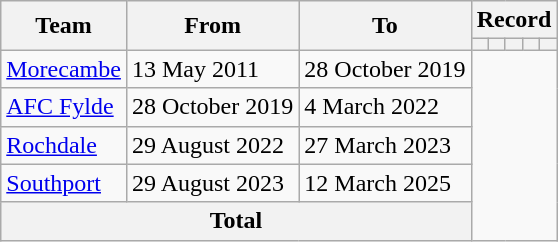<table class=wikitable style=text-align:center>
<tr>
<th rowspan=2>Team</th>
<th rowspan=2>From</th>
<th rowspan=2>To</th>
<th colspan=5>Record</th>
</tr>
<tr>
<th></th>
<th></th>
<th></th>
<th></th>
<th></th>
</tr>
<tr>
<td align=left><a href='#'>Morecambe</a></td>
<td align=left>13 May 2011</td>
<td align=left>28 October 2019<br></td>
</tr>
<tr>
<td align=left><a href='#'>AFC Fylde</a></td>
<td align=left>28 October 2019</td>
<td align=left>4 March 2022<br></td>
</tr>
<tr>
<td align=left><a href='#'>Rochdale</a></td>
<td align=left>29 August 2022</td>
<td align=left>27 March 2023<br></td>
</tr>
<tr>
<td align=left><a href='#'>Southport</a></td>
<td align=left>29 August 2023</td>
<td align=left>12 March 2025<br></td>
</tr>
<tr>
<th colspan=3>Total<br></th>
</tr>
</table>
